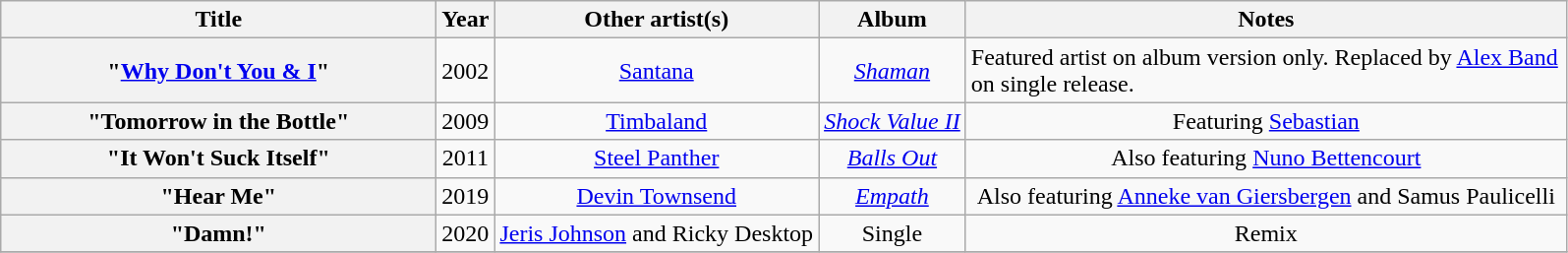<table class="wikitable plainrowheaders" style="text-align:center;">
<tr>
<th scope="col" style="width:18em;">Title</th>
<th scope="col">Year</th>
<th scope="col">Other artist(s)</th>
<th scope="col">Album</th>
<th scope="col" style="width:25em;">Notes</th>
</tr>
<tr>
<th scope="row">"<a href='#'>Why Don't You & I</a>"</th>
<td>2002</td>
<td><a href='#'>Santana</a></td>
<td><em><a href='#'>Shaman</a></em></td>
<td style="text-align:left;">Featured artist on album version only. Replaced by <a href='#'>Alex Band</a> on single release.</td>
</tr>
<tr>
<th scope="row">"Tomorrow in the Bottle"</th>
<td>2009</td>
<td><a href='#'>Timbaland</a></td>
<td><em><a href='#'>Shock Value II</a></em></td>
<td>Featuring <a href='#'>Sebastian</a></td>
</tr>
<tr>
<th scope="row">"It Won't Suck Itself"</th>
<td>2011</td>
<td><a href='#'>Steel Panther</a></td>
<td><em><a href='#'>Balls Out</a></em></td>
<td>Also featuring <a href='#'>Nuno Bettencourt</a></td>
</tr>
<tr>
<th scope="row">"Hear Me"</th>
<td>2019</td>
<td><a href='#'>Devin Townsend</a></td>
<td><em><a href='#'>Empath</a></em></td>
<td>Also featuring <a href='#'>Anneke van Giersbergen</a> and Samus Paulicelli</td>
</tr>
<tr>
<th scope="row">"Damn!"</th>
<td>2020</td>
<td><a href='#'>Jeris Johnson</a> and Ricky Desktop</td>
<td>Single</td>
<td>Remix</td>
</tr>
<tr>
</tr>
</table>
